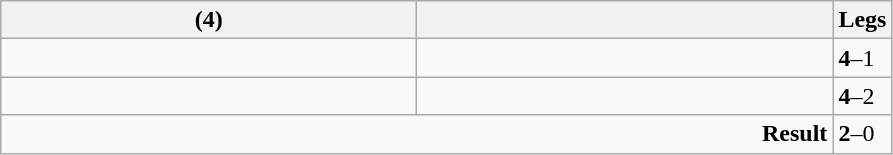<table class="wikitable">
<tr>
<th width=270> (4)</th>
<th width=270></th>
<th>Legs</th>
</tr>
<tr>
<td></td>
<td></td>
<td><strong>4</strong>–1</td>
</tr>
<tr>
<td></td>
<td></td>
<td><strong>4</strong>–2</td>
</tr>
<tr>
<td colspan="2" align="right"><strong>Result</strong></td>
<td><strong>2</strong>–0</td>
</tr>
</table>
